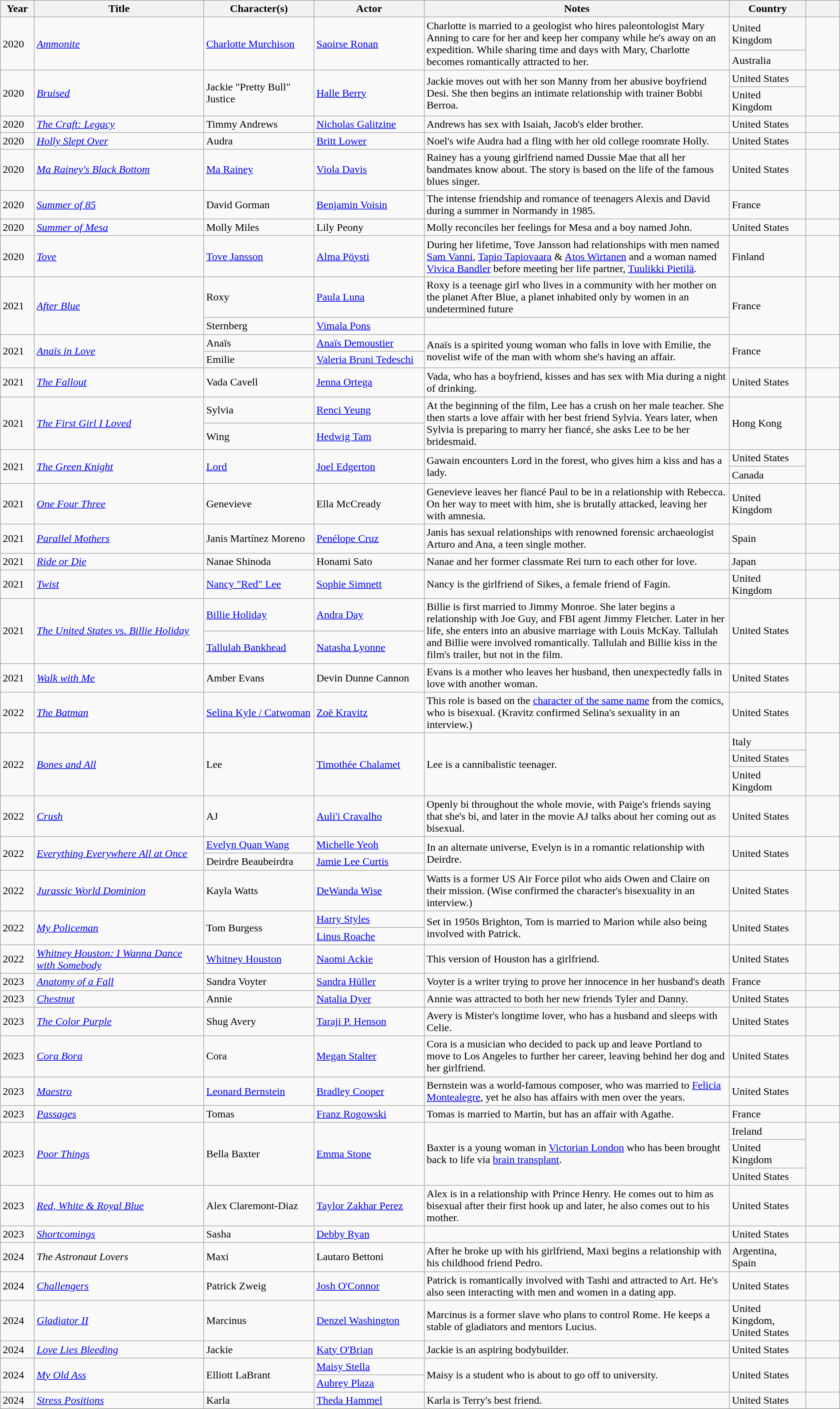<table class="wikitable sortable" style="width: 100%">
<tr>
<th style="width:4%;">Year</th>
<th style="width:20%;">Title</th>
<th style="width:13%;">Character(s)</th>
<th style="width:13%;">Actor</th>
<th style="width:36%;">Notes</th>
<th style="width:9%;">Country</th>
<th style="width:4%;" class="unsortable"></th>
</tr>
<tr>
<td rowspan="2">2020</td>
<td rowspan="2"><em><a href='#'>Ammonite</a></em></td>
<td rowspan="2"><a href='#'>Charlotte Murchison</a></td>
<td rowspan="2"><a href='#'>Saoirse Ronan</a></td>
<td rowspan="2">Charlotte is married to a geologist who hires paleontologist Mary Anning to care for her and keep her company while he's away on an expedition. While sharing time and days with Mary, Charlotte becomes romantically attracted to her.</td>
<td>United Kingdom</td>
<td rowspan="2"></td>
</tr>
<tr>
<td>Australia</td>
</tr>
<tr>
<td rowspan="2">2020</td>
<td rowspan="2"><em><a href='#'>Bruised</a></em></td>
<td rowspan="2">Jackie "Pretty Bull" Justice</td>
<td rowspan="2"><a href='#'>Halle Berry</a></td>
<td rowspan="2">Jackie moves out with her son Manny from her abusive boyfriend Desi. She then begins an intimate relationship with trainer Bobbi Berroa.</td>
<td>United States</td>
<td rowspan="2"></td>
</tr>
<tr>
<td>United Kingdom</td>
</tr>
<tr>
<td>2020</td>
<td><em><a href='#'>The Craft: Legacy</a></em></td>
<td>Timmy Andrews</td>
<td><a href='#'>Nicholas Galitzine</a></td>
<td>Andrews has sex with Isaiah, Jacob's elder brother.</td>
<td>United States</td>
<td></td>
</tr>
<tr>
<td>2020</td>
<td><em><a href='#'>Holly Slept Over</a></em></td>
<td>Audra</td>
<td><a href='#'>Britt Lower</a></td>
<td>Noel's wife Audra had a fling with her old college roomrate Holly.</td>
<td>United States</td>
<td></td>
</tr>
<tr>
<td>2020</td>
<td><em><a href='#'>Ma Rainey's Black Bottom</a></em></td>
<td><a href='#'>Ma Rainey</a></td>
<td><a href='#'>Viola Davis</a></td>
<td>Rainey has a young girlfriend named Dussie Mae that all her bandmates know about. The story is based on the life of the famous blues singer.</td>
<td>United States</td>
<td></td>
</tr>
<tr>
<td>2020</td>
<td><em><a href='#'>Summer of 85</a></em></td>
<td>David Gorman</td>
<td><a href='#'>Benjamin Voisin</a></td>
<td>The intense friendship and romance of teenagers Alexis and David during a summer in Normandy in 1985.</td>
<td>France</td>
<td></td>
</tr>
<tr>
<td>2020</td>
<td><em><a href='#'>Summer of Mesa</a></em></td>
<td>Molly Miles</td>
<td>Lily Peony</td>
<td>Molly reconciles her feelings for Mesa and a boy named John.</td>
<td>United States</td>
<td></td>
</tr>
<tr>
<td>2020</td>
<td><em><a href='#'>Tove</a></em></td>
<td><a href='#'>Tove Jansson</a></td>
<td><a href='#'>Alma Pöysti</a></td>
<td>During her lifetime, Tove Jansson had relationships with men named <a href='#'>Sam Vanni</a>, <a href='#'>Tapio Tapiovaara</a> & <a href='#'>Atos Wirtanen</a> and a woman named <a href='#'>Vivica Bandler</a> before meeting her life partner, <a href='#'>Tuulikki Pietilä</a>.</td>
<td>Finland</td>
<td></td>
</tr>
<tr>
<td rowspan="2">2021</td>
<td rowspan="2"><em><a href='#'>After Blue</a></em></td>
<td>Roxy</td>
<td><a href='#'>Paula Luna</a></td>
<td>Roxy is a teenage girl who lives in a community with her mother on the planet After Blue, a planet inhabited only by women in an undetermined future</td>
<td rowspan="2">France</td>
<td rowspan="2"></td>
</tr>
<tr>
<td>Sternberg</td>
<td><a href='#'>Vimala Pons</a></td>
</tr>
<tr>
<td rowspan="2">2021</td>
<td rowspan="2"><em><a href='#'>Anaïs in Love</a></em></td>
<td>Anaïs</td>
<td><a href='#'>Anaïs Demoustier</a></td>
<td rowspan="2">Anaïs is a spirited young woman who falls in love with Emilie, the novelist wife of the man with whom she's having an affair.</td>
<td rowspan="2">France</td>
<td rowspan="2"></td>
</tr>
<tr>
<td>Emilie</td>
<td><a href='#'>Valeria Bruni Tedeschi</a></td>
</tr>
<tr>
<td>2021</td>
<td><em><a href='#'>The Fallout</a></em></td>
<td>Vada Cavell</td>
<td><a href='#'>Jenna Ortega</a></td>
<td>Vada, who has a boyfriend, kisses and has sex with Mia during a night of drinking.</td>
<td>United States</td>
<td></td>
</tr>
<tr>
<td rowspan="2">2021</td>
<td rowspan="2"><em><a href='#'>The First Girl I Loved</a></em></td>
<td>Sylvia</td>
<td><a href='#'>Renci Yeung</a></td>
<td rowspan="2">At the beginning of the film, Lee has a crush on her male teacher. She then starts a love affair with her best friend Sylvia. Years later, when Sylvia is preparing to marry her fiancé, she asks Lee to be her bridesmaid.</td>
<td rowspan="2">Hong Kong</td>
<td rowspan="2"></td>
</tr>
<tr>
<td>Wing</td>
<td><a href='#'>Hedwig Tam</a></td>
</tr>
<tr>
<td rowspan="2">2021</td>
<td rowspan="2"><em><a href='#'>The Green Knight</a></em></td>
<td rowspan="2"><a href='#'>Lord</a></td>
<td rowspan="2"><a href='#'>Joel Edgerton</a></td>
<td rowspan="2">Gawain encounters Lord in the forest, who gives him a kiss and has a lady.</td>
<td>United States</td>
<td rowspan="2"></td>
</tr>
<tr>
<td>Canada</td>
</tr>
<tr>
<td>2021</td>
<td><em><a href='#'>One Four Three</a></em></td>
<td>Genevieve</td>
<td>Ella McCready</td>
<td>Genevieve leaves her fiancé Paul to be in a relationship with Rebecca. On her way to meet with him, she is brutally attacked, leaving her with amnesia.</td>
<td>United Kingdom</td>
<td></td>
</tr>
<tr>
<td>2021</td>
<td><em><a href='#'>Parallel Mothers</a></em></td>
<td>Janis Martínez Moreno</td>
<td><a href='#'>Penélope Cruz</a></td>
<td>Janis has sexual relationships with renowned forensic archaeologist Arturo and Ana, a teen single mother.</td>
<td>Spain</td>
<td></td>
</tr>
<tr>
<td>2021</td>
<td><em><a href='#'>Ride or Die</a></em></td>
<td>Nanae Shinoda</td>
<td>Honami Sato</td>
<td>Nanae and her former classmate Rei turn to each other for love.</td>
<td>Japan</td>
<td></td>
</tr>
<tr>
<td>2021</td>
<td><em><a href='#'>Twist</a></em></td>
<td><a href='#'>Nancy "Red" Lee</a></td>
<td><a href='#'>Sophie Simnett</a></td>
<td>Nancy is the girlfriend of Sikes, a female friend of Fagin.</td>
<td>United Kingdom</td>
<td></td>
</tr>
<tr>
<td rowspan="2">2021</td>
<td rowspan="2"><em><a href='#'>The United States vs. Billie Holiday</a></em></td>
<td><a href='#'>Billie Holiday</a></td>
<td><a href='#'>Andra Day</a></td>
<td rowspan="2">Billie is first married to Jimmy Monroe. She later begins a relationship with Joe Guy, and FBI agent Jimmy Fletcher. Later in her life, she enters into an abusive marriage with Louis McKay.  Tallulah and Billie were involved romantically.  Tallulah and Billie kiss in the film's trailer, but not in the film.</td>
<td rowspan="2">United States</td>
<td rowspan="2"></td>
</tr>
<tr>
<td><a href='#'>Tallulah Bankhead</a></td>
<td><a href='#'>Natasha Lyonne</a></td>
</tr>
<tr>
<td>2021</td>
<td><em><a href='#'>Walk with Me</a></em></td>
<td>Amber Evans</td>
<td>Devin Dunne Cannon</td>
<td>Evans is a mother who leaves her husband, then unexpectedly falls in love with another woman.</td>
<td>United States</td>
<td></td>
</tr>
<tr>
<td>2022</td>
<td><em><a href='#'>The Batman</a></em></td>
<td><a href='#'>Selina Kyle / Catwoman</a></td>
<td><a href='#'>Zoë Kravitz</a></td>
<td>This role is based on the <a href='#'>character of the same name</a> from the comics, who is bisexual. (Kravitz confirmed Selina's sexuality in an interview.)</td>
<td>United States</td>
<td></td>
</tr>
<tr>
<td rowspan="3">2022</td>
<td rowspan="3"><em><a href='#'>Bones and All</a></em></td>
<td rowspan="3">Lee</td>
<td rowspan="3"><a href='#'>Timothée Chalamet</a></td>
<td rowspan="3">Lee is a cannibalistic teenager.</td>
<td>Italy</td>
<td rowspan="3"></td>
</tr>
<tr>
<td>United States</td>
</tr>
<tr>
<td>United Kingdom</td>
</tr>
<tr>
<td>2022</td>
<td><em><a href='#'>Crush</a></em></td>
<td>AJ</td>
<td><a href='#'>Auli'i Cravalho</a></td>
<td>Openly bi throughout the whole movie, with Paige's friends saying that she's bi, and later in the movie AJ talks about her coming out as bisexual.</td>
<td>United States</td>
<td></td>
</tr>
<tr>
<td rowspan="2">2022</td>
<td rowspan="2"><em><a href='#'>Everything Everywhere All at Once</a></em></td>
<td><a href='#'>Evelyn Quan Wang</a></td>
<td><a href='#'>Michelle Yeoh</a></td>
<td rowspan="2">In an alternate universe, Evelyn is in a romantic relationship with Deirdre.</td>
<td rowspan="2">United States</td>
<td rowspan="2"></td>
</tr>
<tr>
<td>Deirdre Beaubeirdra</td>
<td><a href='#'>Jamie Lee Curtis</a></td>
</tr>
<tr>
<td>2022</td>
<td><em><a href='#'>Jurassic World Dominion</a></em></td>
<td>Kayla Watts</td>
<td><a href='#'>DeWanda Wise</a></td>
<td>Watts is a former US Air Force pilot who aids Owen and Claire on their mission. (Wise confirmed the character's bisexuality in an interview.)</td>
<td>United States</td>
<td></td>
</tr>
<tr>
<td rowspan="2">2022</td>
<td rowspan="2"><em><a href='#'>My Policeman</a></em></td>
<td rowspan="2">Tom Burgess</td>
<td><a href='#'>Harry Styles</a></td>
<td rowspan="2">Set in 1950s Brighton, Tom is married to Marion while also being involved with Patrick.</td>
<td rowspan="2">United States</td>
<td rowspan="2"></td>
</tr>
<tr>
<td><a href='#'>Linus Roache</a></td>
</tr>
<tr>
<td>2022</td>
<td><em><a href='#'>Whitney Houston: I Wanna Dance with Somebody</a></em></td>
<td><a href='#'>Whitney Houston</a></td>
<td><a href='#'>Naomi Ackie</a></td>
<td>This version of Houston has a girlfriend.</td>
<td>United States</td>
<td></td>
</tr>
<tr>
<td>2023</td>
<td><em><a href='#'>Anatomy of a Fall</a></em></td>
<td>Sandra Voyter</td>
<td><a href='#'>Sandra Hüller</a></td>
<td>Voyter is a writer trying to prove her innocence in her husband's death</td>
<td>France</td>
<td></td>
</tr>
<tr>
<td>2023</td>
<td><em><a href='#'>Chestnut</a></em></td>
<td>Annie</td>
<td><a href='#'>Natalia Dyer</a></td>
<td>Annie was attracted to both her new friends Tyler and Danny.</td>
<td>United States</td>
<td></td>
</tr>
<tr>
<td>2023</td>
<td><em><a href='#'>The Color Purple</a></em></td>
<td>Shug Avery</td>
<td><a href='#'>Taraji P. Henson</a></td>
<td>Avery is Mister's longtime lover, who has a husband and sleeps with Celie.</td>
<td>United States</td>
<td></td>
</tr>
<tr>
<td>2023</td>
<td><em><a href='#'>Cora Bora</a></em></td>
<td>Cora</td>
<td><a href='#'>Megan Stalter</a></td>
<td>Cora is a musician who decided to pack up and leave Portland to move to Los Angeles to further her career, leaving behind her dog and her girlfriend.</td>
<td>United States</td>
<td></td>
</tr>
<tr>
<td>2023</td>
<td><em><a href='#'>Maestro</a></em></td>
<td><a href='#'>Leonard Bernstein</a></td>
<td><a href='#'>Bradley Cooper</a></td>
<td>Bernstein was a world-famous composer, who was married to <a href='#'>Felicia Montealegre</a>, yet he also has affairs with men over the years.</td>
<td>United States</td>
<td></td>
</tr>
<tr>
<td>2023</td>
<td><em><a href='#'>Passages</a></em></td>
<td>Tomas</td>
<td><a href='#'>Franz Rogowski</a></td>
<td>Tomas is married to Martin, but has an affair with Agathe.</td>
<td>France</td>
<td></td>
</tr>
<tr>
<td rowspan="3">2023</td>
<td rowspan="3"><em><a href='#'>Poor Things</a></em></td>
<td rowspan="3">Bella Baxter</td>
<td rowspan="3"><a href='#'>Emma Stone</a></td>
<td rowspan="3">Baxter is a young woman in <a href='#'>Victorian London</a> who has been brought back to life via <a href='#'>brain transplant</a>.</td>
<td>Ireland</td>
<td rowspan="3"></td>
</tr>
<tr>
<td>United Kingdom</td>
</tr>
<tr>
<td>United States</td>
</tr>
<tr>
<td>2023</td>
<td><em><a href='#'>Red, White & Royal Blue</a></em></td>
<td>Alex Claremont-Diaz</td>
<td><a href='#'>Taylor Zakhar Perez</a></td>
<td>Alex is in a relationship with Prince Henry. He comes out to him as bisexual after their first hook up and later, he also comes out to his mother.</td>
<td>United States</td>
<td></td>
</tr>
<tr>
<td>2023</td>
<td><em><a href='#'>Shortcomings</a></em></td>
<td>Sasha</td>
<td><a href='#'>Debby Ryan</a></td>
<td></td>
<td>United States</td>
<td></td>
</tr>
<tr>
<td>2024</td>
<td><em>The Astronaut Lovers</em></td>
<td>Maxi</td>
<td>Lautaro Bettoni</td>
<td>After he broke up with his girlfriend, Maxi begins a relationship with his childhood friend Pedro.</td>
<td>Argentina, Spain</td>
<td></td>
</tr>
<tr>
<td>2024</td>
<td><em><a href='#'>Challengers</a></em></td>
<td>Patrick Zweig</td>
<td><a href='#'>Josh O'Connor</a></td>
<td>Patrick is romantically involved with Tashi and attracted to Art. He's also seen interacting with men and women in a dating app.</td>
<td>United States</td>
<td></td>
</tr>
<tr>
<td>2024</td>
<td><em><a href='#'>Gladiator II</a></em></td>
<td>Marcinus</td>
<td><a href='#'>Denzel Washington</a></td>
<td>Marcinus is a former slave who plans to control Rome. He keeps a stable of gladiators and mentors Lucius.</td>
<td>United Kingdom, United States</td>
<td></td>
</tr>
<tr>
<td>2024</td>
<td><em><a href='#'>Love Lies Bleeding</a></em></td>
<td>Jackie</td>
<td><a href='#'>Katy O'Brian</a></td>
<td>Jackie is an aspiring bodybuilder.</td>
<td>United States</td>
<td></td>
</tr>
<tr>
<td rowspan="2">2024</td>
<td rowspan="2"><em><a href='#'>My Old Ass</a></em></td>
<td rowspan="2">Elliott LaBrant</td>
<td><a href='#'>Maisy Stella</a></td>
<td rowspan="2">Maisy is a student who is about to go off to university.</td>
<td rowspan="2">United States</td>
<td rowspan="2"></td>
</tr>
<tr>
<td><a href='#'>Aubrey Plaza</a></td>
</tr>
<tr>
<td>2024</td>
<td><em><a href='#'>Stress Positions</a></em></td>
<td>Karla</td>
<td><a href='#'>Theda Hammel</a></td>
<td>Karla is Terry's best friend.</td>
<td>United States</td>
<td></td>
</tr>
<tr>
</tr>
</table>
